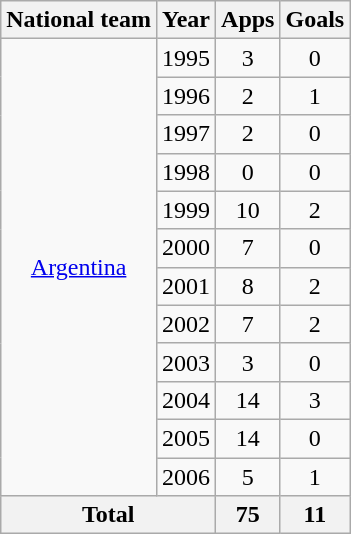<table class="wikitable" style="text-align:center">
<tr>
<th>National team</th>
<th>Year</th>
<th>Apps</th>
<th>Goals</th>
</tr>
<tr>
<td rowspan="12"><a href='#'>Argentina</a></td>
<td>1995</td>
<td>3</td>
<td>0</td>
</tr>
<tr>
<td>1996</td>
<td>2</td>
<td>1</td>
</tr>
<tr>
<td>1997</td>
<td>2</td>
<td>0</td>
</tr>
<tr>
<td>1998</td>
<td>0</td>
<td>0</td>
</tr>
<tr>
<td>1999</td>
<td>10</td>
<td>2</td>
</tr>
<tr>
<td>2000</td>
<td>7</td>
<td>0</td>
</tr>
<tr>
<td>2001</td>
<td>8</td>
<td>2</td>
</tr>
<tr>
<td>2002</td>
<td>7</td>
<td>2</td>
</tr>
<tr>
<td>2003</td>
<td>3</td>
<td>0</td>
</tr>
<tr>
<td>2004</td>
<td>14</td>
<td>3</td>
</tr>
<tr>
<td>2005</td>
<td>14</td>
<td>0</td>
</tr>
<tr>
<td>2006</td>
<td>5</td>
<td>1</td>
</tr>
<tr>
<th colspan="2">Total</th>
<th>75</th>
<th>11</th>
</tr>
</table>
